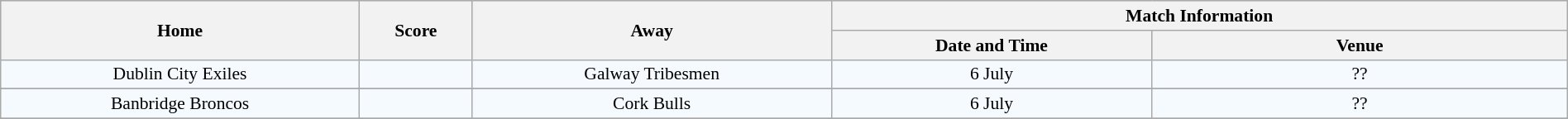<table class="wikitable" border=1 style="border-collapse:collapse; font-size:90%; text-align:center;" cellpadding=3 cellspacing=0 width=100%>
<tr style="background:#C1D8ff;">
<th rowspan="2" width="19%">Home</th>
<th rowspan="2" width="6%">Score</th>
<th rowspan="2" width="19%">Away</th>
<th colspan="4">Match Information</th>
</tr>
<tr style="background:#CCCCCC;">
<th width="17%">Date and Time</th>
<th width="22%">Venue</th>
</tr>
<tr bgcolor="#F5FAFF">
<td>Dublin City Exiles</td>
<td></td>
<td>Galway Tribesmen</td>
<td>6 July</td>
<td>??</td>
</tr>
<tr bgcolor="#F5FAFF">
</tr>
<tr bgcolor="#F5FAFF">
<td>Banbridge Broncos</td>
<td></td>
<td>Cork Bulls</td>
<td>6 July</td>
<td>??</td>
</tr>
<tr bgcolor="#F5FAFF">
</tr>
</table>
